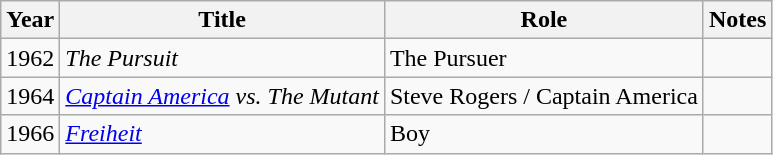<table class="wikitable sortable">
<tr>
<th>Year</th>
<th>Title</th>
<th>Role</th>
<th>Notes</th>
</tr>
<tr>
<td>1962</td>
<td><em>The Pursuit</em></td>
<td>The Pursuer</td>
<td></td>
</tr>
<tr>
<td>1964</td>
<td><em><a href='#'>Captain America</a> vs. The Mutant</em></td>
<td>Steve Rogers / Captain America</td>
<td></td>
</tr>
<tr>
<td>1966</td>
<td><em><a href='#'>Freiheit</a></em></td>
<td>Boy</td>
<td></td>
</tr>
</table>
